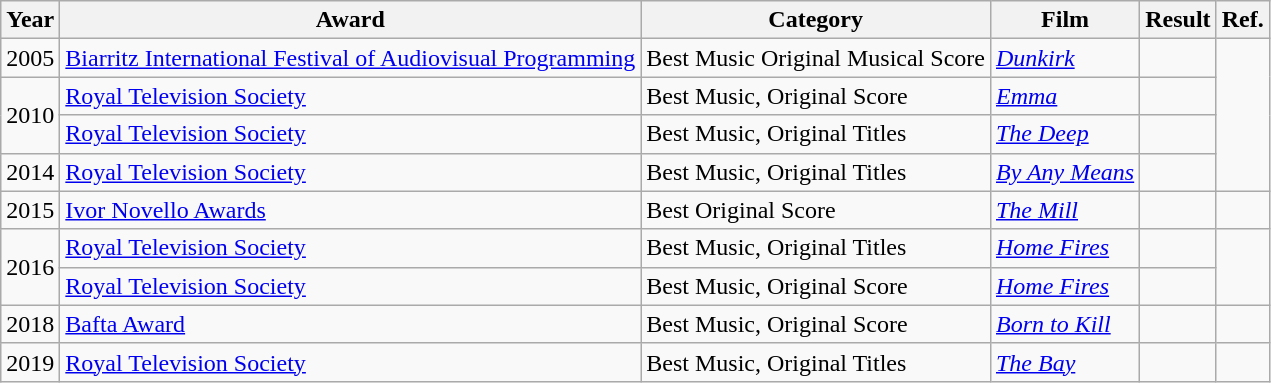<table class="wikitable sortable">
<tr>
<th>Year</th>
<th>Award</th>
<th>Category</th>
<th>Film</th>
<th>Result</th>
<th>Ref.</th>
</tr>
<tr>
<td>2005</td>
<td><a href='#'>Biarritz International Festival of Audiovisual Programming</a></td>
<td>Best Music Original Musical Score</td>
<td><em><a href='#'>Dunkirk</a></em></td>
<td></td>
<td rowspan="4"></td>
</tr>
<tr>
<td rowspan="2">2010</td>
<td><a href='#'>Royal Television Society</a></td>
<td>Best Music, Original Score</td>
<td><em><a href='#'>Emma</a></em></td>
<td></td>
</tr>
<tr>
<td><a href='#'>Royal Television Society</a></td>
<td>Best Music, Original Titles</td>
<td><em><a href='#'>The Deep</a></em></td>
<td></td>
</tr>
<tr>
<td>2014</td>
<td><a href='#'>Royal Television Society</a></td>
<td>Best Music, Original Titles</td>
<td><em><a href='#'>By Any Means</a></em></td>
<td></td>
</tr>
<tr>
<td>2015</td>
<td><a href='#'>Ivor Novello Awards</a></td>
<td>Best Original Score</td>
<td><em><a href='#'>The Mill</a></em></td>
<td></td>
<td></td>
</tr>
<tr>
<td rowspan="2">2016</td>
<td><a href='#'>Royal Television Society</a></td>
<td>Best Music, Original Titles</td>
<td><em><a href='#'>Home Fires</a></em></td>
<td></td>
<td rowspan="2"></td>
</tr>
<tr>
<td><a href='#'>Royal Television Society</a></td>
<td>Best Music, Original Score</td>
<td><em><a href='#'>Home Fires</a></em></td>
<td></td>
</tr>
<tr>
<td>2018</td>
<td><a href='#'>Bafta Award</a></td>
<td>Best Music, Original Score</td>
<td><em><a href='#'>Born to Kill</a></em></td>
<td></td>
<td></td>
</tr>
<tr>
<td>2019</td>
<td><a href='#'>Royal Television Society</a></td>
<td>Best Music, Original Titles</td>
<td><em><a href='#'>The Bay</a></em></td>
<td></td>
</tr>
</table>
